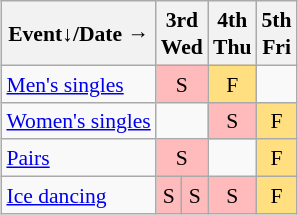<table class="wikitable" style="margin:0.5em auto; font-size:90%; line-height:1.25em; text-align:center;">
<tr>
<th>Event↓/Date →</th>
<th colspan=2>3rd<br>Wed</th>
<th>4th<br>Thu</th>
<th>5th<br>Fri</th>
</tr>
<tr>
<td align="left"><a href='#'>Men's singles</a></td>
<td colspan=2 bgcolor="#FFBBBB">S</td>
<td bgcolor="#FFDF80">F</td>
<td></td>
</tr>
<tr>
<td align="left"><a href='#'>Women's singles</a></td>
<td colspan=2></td>
<td bgcolor="#FFBBBB">S</td>
<td bgcolor="#FFDF80">F</td>
</tr>
<tr>
<td align="left"><a href='#'>Pairs</a></td>
<td colspan=2 bgcolor="#FFBBBB">S</td>
<td></td>
<td bgcolor="#FFDF80">F</td>
</tr>
<tr>
<td align="left"><a href='#'>Ice dancing</a></td>
<td bgcolor="#FFBBBB">S</td>
<td bgcolor="#FFBBBB">S</td>
<td bgcolor="#FFBBBB">S</td>
<td bgcolor="#FFDF80">F</td>
</tr>
</table>
